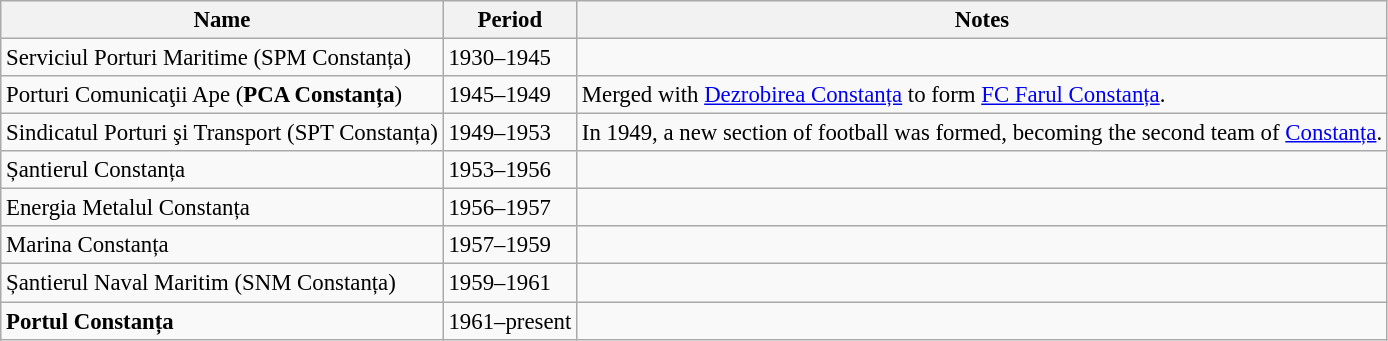<table class="wikitable" style="font-size:95%; text-align: left;">
<tr>
<th>Name</th>
<th>Period</th>
<th>Notes</th>
</tr>
<tr>
<td>Serviciul Porturi Maritime (SPM Constanța)</td>
<td>1930–1945</td>
<td></td>
</tr>
<tr>
<td>Porturi Comunicaţii Ape (<strong>PCA Constanța</strong>)</td>
<td>1945–1949</td>
<td>Merged with <a href='#'>Dezrobirea Constanța</a> to form <a href='#'>FC Farul Constanța</a>.</td>
</tr>
<tr>
<td>Sindicatul Porturi şi Transport (SPT Constanța)</td>
<td>1949–1953</td>
<td>In 1949, a new section of football was formed, becoming the second team of <a href='#'>Constanța</a>.</td>
</tr>
<tr>
<td>Șantierul Constanța</td>
<td>1953–1956</td>
<td></td>
</tr>
<tr>
<td>Energia Metalul Constanța</td>
<td>1956–1957</td>
<td></td>
</tr>
<tr>
<td>Marina Constanța</td>
<td>1957–1959</td>
<td></td>
</tr>
<tr>
<td>Șantierul Naval Maritim (SNM Constanța)</td>
<td>1959–1961</td>
<td></td>
</tr>
<tr>
<td><strong>Portul Constanța</strong></td>
<td>1961–present</td>
<td></td>
</tr>
</table>
